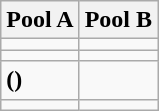<table class="wikitable" style="white-space: nowrap;">
<tr>
<th width=50%>Pool A</th>
<th width=50%>Pool B</th>
</tr>
<tr>
<td></td>
<td></td>
</tr>
<tr>
<td></td>
<td></td>
</tr>
<tr>
<td> <strong>()</strong></td>
<td></td>
</tr>
<tr>
<td></td>
<td></td>
</tr>
</table>
